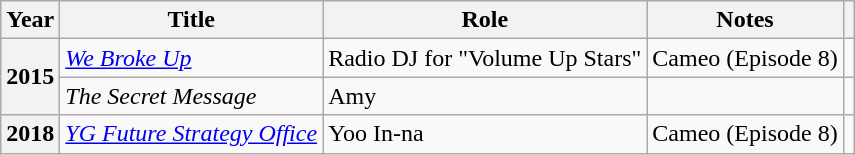<table class="wikitable plainrowheaders sortable">
<tr>
<th scope="col">Year</th>
<th scope="col">Title</th>
<th scope="col">Role</th>
<th scope="col">Notes</th>
<th scope="col" class="unsortable"></th>
</tr>
<tr>
<th scope="row" rowspan="2">2015</th>
<td><em><a href='#'>We Broke Up</a></em></td>
<td>Radio DJ for "Volume Up Stars"</td>
<td>Cameo (Episode 8)</td>
<td style="text-align:center"></td>
</tr>
<tr>
<td><em>The Secret Message</em></td>
<td>Amy</td>
<td></td>
<td style="text-align:center"></td>
</tr>
<tr>
<th scope="row">2018</th>
<td><em><a href='#'>YG Future Strategy Office</a></em></td>
<td>Yoo In-na</td>
<td>Cameo (Episode 8)</td>
<td style="text-align:center"></td>
</tr>
</table>
